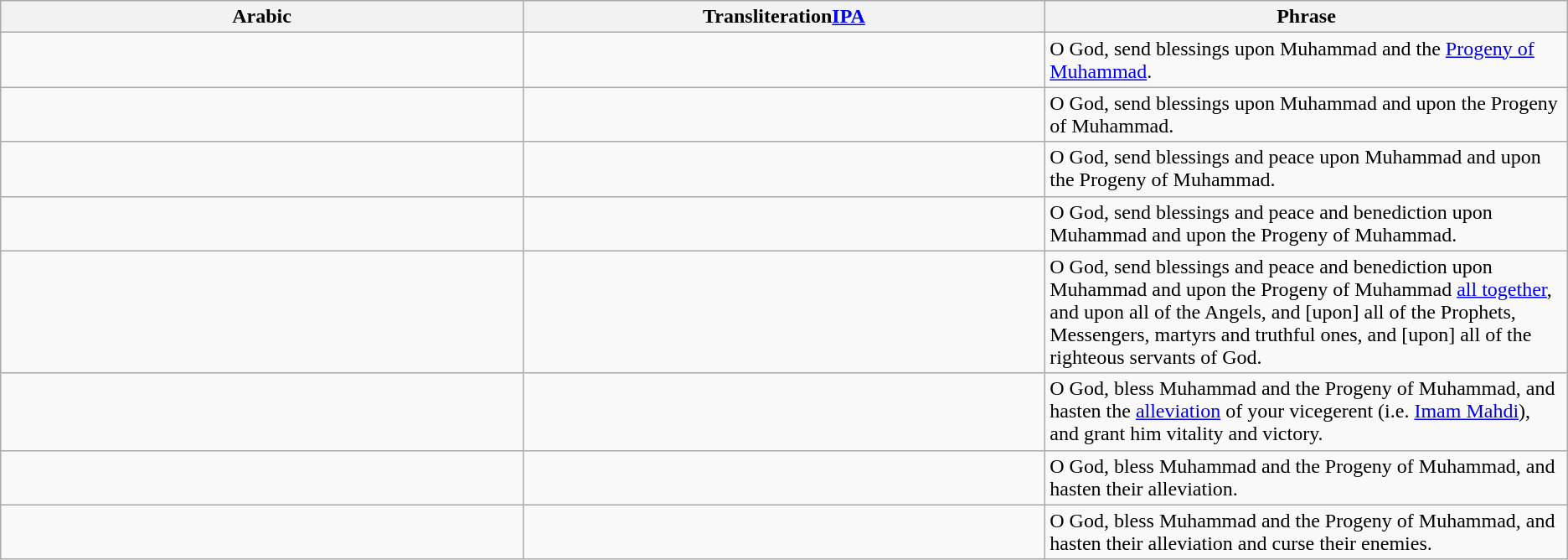<table class="wikitable">
<tr>
<th style="width:33.3%;">Arabic</th>
<th style="width:33.3%;">Transliteration<a href='#'>IPA</a></th>
<th style="width:33.3%;">Phrase</th>
</tr>
<tr>
<td></td>
<td></td>
<td>O God, send blessings upon Muhammad and the <a href='#'>Progeny of Muhammad</a>.</td>
</tr>
<tr>
<td></td>
<td></td>
<td>O God, send blessings upon Muhammad and upon the Progeny of Muhammad.</td>
</tr>
<tr>
<td></td>
<td></td>
<td>O God, send blessings and peace upon Muhammad and upon the Progeny of Muhammad.</td>
</tr>
<tr>
<td></td>
<td></td>
<td>O God, send blessings and peace and benediction upon Muhammad and upon the Progeny of Muhammad.</td>
</tr>
<tr>
<td></td>
<td></td>
<td>O God, send blessings and peace and benediction upon Muhammad and upon the Progeny of Muhammad <a href='#'>all together</a>, and upon all of the Angels, and [upon] all of the Prophets, Messengers, martyrs and truthful ones, and [upon] all of the righteous servants of God.</td>
</tr>
<tr>
<td></td>
<td></td>
<td>O God, bless Muhammad and the Progeny of Muhammad, and hasten the <a href='#'>alleviation</a> of your vicegerent (i.e. <a href='#'>Imam Mahdi</a>), and grant him vitality and victory. </td>
</tr>
<tr>
<td></td>
<td></td>
<td>O God, bless Muhammad and the Progeny of Muhammad, and hasten their alleviation. </td>
</tr>
<tr>
<td></td>
<td></td>
<td>O God, bless Muhammad and the Progeny of Muhammad, and hasten their alleviation and curse their enemies. </td>
</tr>
</table>
